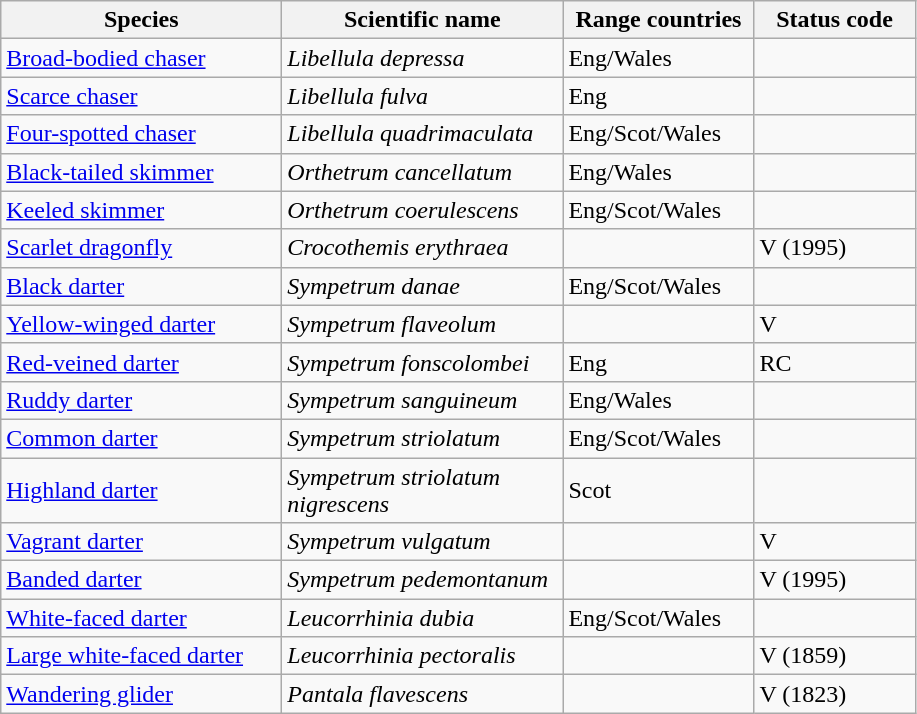<table class="wikitable">
<tr>
<th>Species</th>
<th>Scientific name</th>
<th>Range countries</th>
<th>Status code</th>
</tr>
<tr>
<td style="width:180px"><a href='#'>Broad-bodied chaser</a></td>
<td style="width:180px"><em>Libellula depressa</em></td>
<td style="width:120px">Eng/Wales</td>
<td style="width:100px"></td>
</tr>
<tr>
<td><a href='#'>Scarce chaser</a></td>
<td><em>Libellula fulva</em></td>
<td>Eng</td>
<td></td>
</tr>
<tr>
<td><a href='#'>Four-spotted chaser</a></td>
<td><em>Libellula quadrimaculata</em></td>
<td>Eng/Scot/Wales</td>
<td></td>
</tr>
<tr>
<td><a href='#'>Black-tailed skimmer</a></td>
<td><em>Orthetrum cancellatum</em></td>
<td>Eng/Wales</td>
<td></td>
</tr>
<tr>
<td><a href='#'>Keeled skimmer</a></td>
<td><em>Orthetrum coerulescens</em></td>
<td>Eng/Scot/Wales</td>
<td></td>
</tr>
<tr>
<td><a href='#'>Scarlet dragonfly</a></td>
<td><em>Crocothemis erythraea</em></td>
<td></td>
<td>V (1995)</td>
</tr>
<tr>
<td><a href='#'>Black darter</a></td>
<td><em>Sympetrum danae</em></td>
<td>Eng/Scot/Wales</td>
<td></td>
</tr>
<tr>
<td><a href='#'>Yellow-winged darter</a></td>
<td><em>Sympetrum flaveolum</em></td>
<td></td>
<td>V</td>
</tr>
<tr>
<td><a href='#'>Red-veined darter</a></td>
<td><em>Sympetrum fonscolombei</em></td>
<td>Eng</td>
<td>RC</td>
</tr>
<tr>
<td><a href='#'>Ruddy darter</a></td>
<td><em>Sympetrum sanguineum</em></td>
<td>Eng/Wales</td>
<td></td>
</tr>
<tr>
<td><a href='#'>Common darter</a></td>
<td><em>Sympetrum striolatum</em></td>
<td>Eng/Scot/Wales</td>
<td></td>
</tr>
<tr>
<td><a href='#'>Highland darter</a></td>
<td><em>Sympetrum striolatum nigrescens</em></td>
<td>Scot</td>
<td></td>
</tr>
<tr>
<td><a href='#'>Vagrant darter</a></td>
<td><em>Sympetrum vulgatum</em></td>
<td></td>
<td>V</td>
</tr>
<tr>
<td><a href='#'>Banded darter</a></td>
<td><em>Sympetrum pedemontanum</em></td>
<td></td>
<td>V (1995)</td>
</tr>
<tr>
<td><a href='#'>White-faced darter</a></td>
<td><em>Leucorrhinia dubia</em></td>
<td>Eng/Scot/Wales</td>
<td></td>
</tr>
<tr>
<td><a href='#'>Large white-faced darter</a></td>
<td><em>Leucorrhinia pectoralis</em></td>
<td></td>
<td>V (1859)</td>
</tr>
<tr>
<td><a href='#'>Wandering glider</a></td>
<td><em>Pantala flavescens</em></td>
<td></td>
<td>V (1823)</td>
</tr>
</table>
